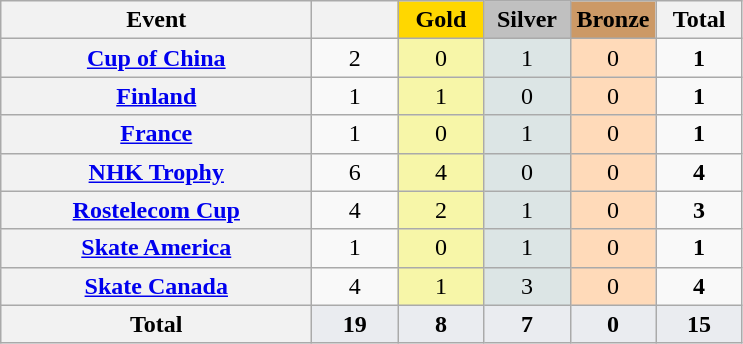<table class="wikitable sortable plainrowheaders" style="text-align:center;">
<tr>
<th scope=col width=200px>Event</th>
<th scope=col width=50px></th>
<th scope=col width=50px style="background-color:gold;">Gold</th>
<th scope=col width=50px style="background-color:silver;">Silver</th>
<th scope=col width=50px style="background-color:#C96;">Bronze</th>
<th scope=col width=50px>Total</th>
</tr>
<tr>
<th scope=row> <a href='#'>Cup of China</a></th>
<td>2</td>
<td bgcolor=#F7F6A8>0</td>
<td bgcolor=#DCE5E5>1</td>
<td bgcolor=#FFDAB9>0</td>
<td><strong>1</strong></td>
</tr>
<tr>
<th scope=row> <a href='#'>Finland</a></th>
<td>1</td>
<td bgcolor=#F7F6A8>1</td>
<td bgcolor=#DCE5E5>0</td>
<td bgcolor=#FFDAB9>0</td>
<td><strong>1</strong></td>
</tr>
<tr>
<th scope=row> <a href='#'>France</a></th>
<td>1</td>
<td bgcolor=#F7F6A8>0</td>
<td bgcolor=#DCE5E5>1</td>
<td bgcolor=#FFDAB9>0</td>
<td><strong>1</strong></td>
</tr>
<tr>
<th scope=row> <a href='#'>NHK Trophy</a></th>
<td>6</td>
<td bgcolor=#F7F6A8>4</td>
<td bgcolor=#DCE5E5>0</td>
<td bgcolor=#FFDAB9>0</td>
<td><strong>4</strong></td>
</tr>
<tr>
<th scope=row> <a href='#'>Rostelecom Cup</a></th>
<td>4</td>
<td bgcolor=#F7F6A8>2</td>
<td bgcolor=#DCE5E5>1</td>
<td bgcolor=#FFDAB9>0</td>
<td><strong>3</strong></td>
</tr>
<tr>
<th scope=row> <a href='#'>Skate America</a></th>
<td>1</td>
<td bgcolor=#F7F6A8>0</td>
<td bgcolor=#DCE5E5>1</td>
<td bgcolor=#FFDAB9>0</td>
<td><strong>1</strong></td>
</tr>
<tr>
<th scope=row> <a href='#'>Skate Canada</a></th>
<td>4</td>
<td bgcolor=#F7F6A8>1</td>
<td bgcolor=#DCE5E5>3</td>
<td bgcolor=#FFDAB9>0</td>
<td><strong>4</strong></td>
</tr>
<tr style="background:#EAECF0; font-weight:bold;">
<th scope=row><strong>Total</strong></th>
<td>19</td>
<td>8</td>
<td>7</td>
<td>0</td>
<td>15</td>
</tr>
</table>
